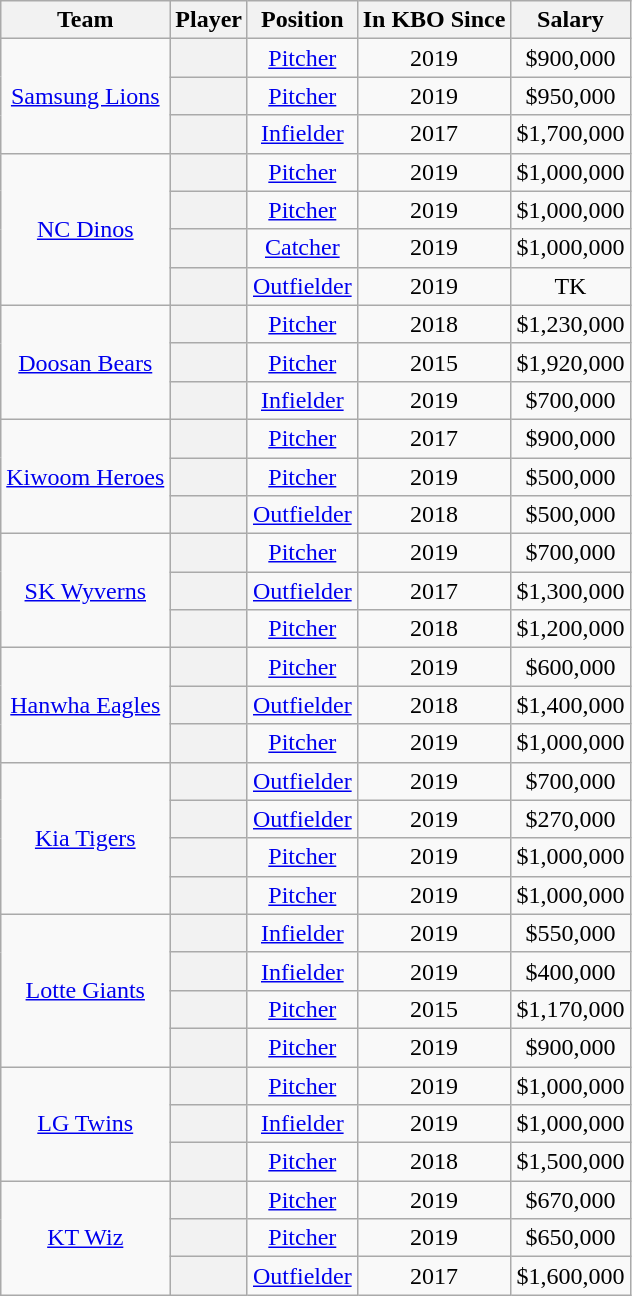<table class="wikitable sortable plainrowheaders" style="text-align:center;">
<tr>
<th scope="col">Team</th>
<th scope="col">Player</th>
<th scope="col">Position</th>
<th scope="col">In KBO Since</th>
<th scope="col">Salary</th>
</tr>
<tr>
<td rowspan=3><a href='#'>Samsung Lions</a></td>
<th scope="row" style="text-align:center"></th>
<td><a href='#'>Pitcher</a></td>
<td>2019</td>
<td>$900,000</td>
</tr>
<tr>
<th scope="row" style="text-align:center"></th>
<td><a href='#'>Pitcher</a></td>
<td>2019</td>
<td>$950,000</td>
</tr>
<tr>
<th scope="row" style="text-align:center"></th>
<td><a href='#'>Infielder</a></td>
<td>2017</td>
<td>$1,700,000</td>
</tr>
<tr>
<td rowspan=4><a href='#'>NC Dinos</a></td>
<th scope="row" style="text-align:center"></th>
<td><a href='#'>Pitcher</a></td>
<td>2019</td>
<td>$1,000,000</td>
</tr>
<tr>
<th scope="row" style="text-align:center"></th>
<td><a href='#'>Pitcher</a></td>
<td>2019</td>
<td>$1,000,000</td>
</tr>
<tr>
<th scope="row" style="text-align:center"></th>
<td><a href='#'>Catcher</a></td>
<td>2019</td>
<td>$1,000,000</td>
</tr>
<tr>
<th scope="row" style="text-align:center"></th>
<td><a href='#'>Outfielder</a></td>
<td>2019</td>
<td>TK</td>
</tr>
<tr>
<td rowspan=3><a href='#'>Doosan Bears</a></td>
<th scope="row" style="text-align:center"></th>
<td><a href='#'>Pitcher</a></td>
<td>2018</td>
<td>$1,230,000</td>
</tr>
<tr>
<th scope="row" style="text-align:center"></th>
<td><a href='#'>Pitcher</a></td>
<td>2015</td>
<td>$1,920,000</td>
</tr>
<tr>
<th scope="row" style="text-align:center"></th>
<td><a href='#'>Infielder</a></td>
<td>2019</td>
<td>$700,000</td>
</tr>
<tr>
<td rowspan=3><a href='#'>Kiwoom Heroes</a></td>
<th scope="row" style="text-align:center"></th>
<td><a href='#'>Pitcher</a></td>
<td>2017</td>
<td>$900,000</td>
</tr>
<tr>
<th scope="row" style="text-align:center"></th>
<td><a href='#'>Pitcher</a></td>
<td>2019</td>
<td>$500,000</td>
</tr>
<tr>
<th scope="row" style="text-align:center"></th>
<td><a href='#'>Outfielder</a></td>
<td>2018</td>
<td>$500,000</td>
</tr>
<tr>
<td rowspan=3><a href='#'>SK Wyverns</a></td>
<th scope="row" style="text-align:center"></th>
<td><a href='#'>Pitcher</a></td>
<td>2019</td>
<td>$700,000</td>
</tr>
<tr>
<th scope="row" style="text-align:center"></th>
<td><a href='#'>Outfielder</a></td>
<td>2017</td>
<td>$1,300,000</td>
</tr>
<tr>
<th scope="row" style="text-align:center"></th>
<td><a href='#'>Pitcher</a></td>
<td>2018</td>
<td>$1,200,000</td>
</tr>
<tr>
<td rowspan=3><a href='#'>Hanwha Eagles</a></td>
<th scope="row" style="text-align:center"></th>
<td><a href='#'>Pitcher</a></td>
<td>2019</td>
<td>$600,000</td>
</tr>
<tr>
<th scope="row" style="text-align:center"></th>
<td><a href='#'>Outfielder</a></td>
<td>2018</td>
<td>$1,400,000</td>
</tr>
<tr>
<th scope="row" style="text-align:center"></th>
<td><a href='#'>Pitcher</a></td>
<td>2019</td>
<td>$1,000,000</td>
</tr>
<tr>
<td rowspan=4><a href='#'>Kia Tigers</a></td>
<th scope="row" style="text-align:center"></th>
<td><a href='#'>Outfielder</a></td>
<td>2019</td>
<td>$700,000</td>
</tr>
<tr>
<th scope="row" style="text-align:center"></th>
<td><a href='#'>Outfielder</a></td>
<td>2019</td>
<td>$270,000</td>
</tr>
<tr>
<th scope="row" style="text-align:center"></th>
<td><a href='#'>Pitcher</a></td>
<td>2019</td>
<td>$1,000,000</td>
</tr>
<tr>
<th scope="row" style="text-align:center"></th>
<td><a href='#'>Pitcher</a></td>
<td>2019</td>
<td>$1,000,000</td>
</tr>
<tr>
<td rowspan=4><a href='#'>Lotte Giants</a></td>
<th scope="row" style="text-align:center"></th>
<td><a href='#'>Infielder</a></td>
<td>2019</td>
<td>$550,000</td>
</tr>
<tr>
<th scope="row" style="text-align:center"></th>
<td><a href='#'>Infielder</a></td>
<td>2019</td>
<td>$400,000</td>
</tr>
<tr>
<th scope="row" style="text-align:center"></th>
<td><a href='#'>Pitcher</a></td>
<td>2015</td>
<td>$1,170,000</td>
</tr>
<tr>
<th scope="row" style="text-align:center"></th>
<td><a href='#'>Pitcher</a></td>
<td>2019</td>
<td>$900,000</td>
</tr>
<tr>
<td rowspan=3><a href='#'>LG Twins</a></td>
<th scope="row" style="text-align:center"></th>
<td><a href='#'>Pitcher</a></td>
<td>2019</td>
<td>$1,000,000</td>
</tr>
<tr>
<th scope="row" style="text-align:center"></th>
<td><a href='#'>Infielder</a></td>
<td>2019</td>
<td>$1,000,000</td>
</tr>
<tr>
<th scope="row" style="text-align:center"></th>
<td><a href='#'>Pitcher</a></td>
<td>2018</td>
<td>$1,500,000</td>
</tr>
<tr>
<td rowspan=3><a href='#'>KT Wiz</a></td>
<th scope="row" style="text-align:center"></th>
<td><a href='#'>Pitcher</a></td>
<td>2019</td>
<td>$670,000</td>
</tr>
<tr>
<th scope="row" style="text-align:center"></th>
<td><a href='#'>Pitcher</a></td>
<td>2019</td>
<td>$650,000</td>
</tr>
<tr>
<th scope="row" style="text-align:center"></th>
<td><a href='#'>Outfielder</a></td>
<td>2017</td>
<td>$1,600,000</td>
</tr>
</table>
